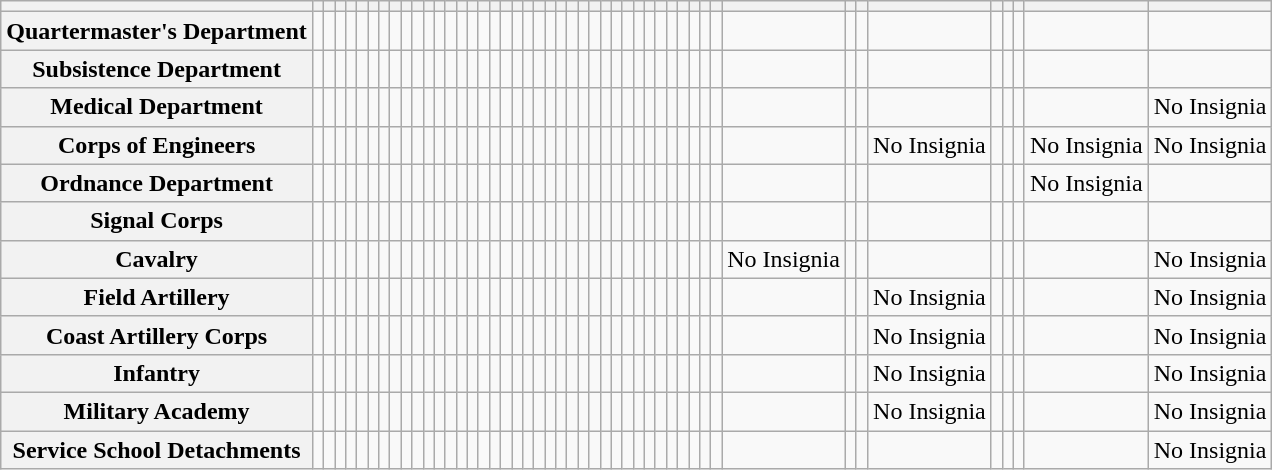<table Class="wikitable">
<tr>
<th></th>
<th><small></small></th>
<th><small></small></th>
<th><small></small></th>
<th><small></small></th>
<th><small></small></th>
<th><small></small></th>
<th><small></small></th>
<th><small></small></th>
<th><small></small></th>
<th><small></small></th>
<th><small></small></th>
<th><small></small></th>
<th><small></small></th>
<th><small></small></th>
<th><small></small></th>
<th><small></small></th>
<th><small></small></th>
<th><small></small></th>
<th><small></small></th>
<th><small></small></th>
<th><small></small></th>
<th><small></small></th>
<th><small></small></th>
<th><small></small></th>
<th><small></small></th>
<th><small></small></th>
<th><small></small></th>
<th><small></small></th>
<th><small></small></th>
<th><small></small></th>
<th><small></small></th>
<th><small></small></th>
<th><small></small></th>
<th><small></small></th>
<th><small></small></th>
<th><small></small></th>
<th><small></small></th>
<th><small></small></th>
<th><small></small></th>
<th><small></small></th>
<th><small></small></th>
<th><small></small></th>
<th><small></small></th>
<th><small></small></th>
<th><small></small></th>
<th><small></small></th>
</tr>
<tr>
<th>Quartermaster's Department</th>
<td></td>
<td></td>
<td></td>
<td></td>
<td></td>
<td></td>
<td></td>
<td></td>
<td></td>
<td></td>
<td></td>
<td></td>
<td></td>
<td></td>
<td></td>
<td></td>
<td></td>
<td></td>
<td></td>
<td></td>
<td></td>
<td></td>
<td></td>
<td></td>
<td></td>
<td></td>
<td></td>
<td></td>
<td></td>
<td></td>
<td></td>
<td></td>
<td></td>
<td></td>
<td></td>
<td></td>
<td></td>
<td></td>
<td></td>
<td></td>
<td></td>
<td></td>
<td></td>
<td></td>
<td></td>
<td></td>
</tr>
<tr>
<th>Subsistence Department</th>
<td></td>
<td></td>
<td></td>
<td></td>
<td></td>
<td></td>
<td></td>
<td></td>
<td></td>
<td></td>
<td></td>
<td></td>
<td></td>
<td></td>
<td></td>
<td></td>
<td></td>
<td></td>
<td></td>
<td></td>
<td></td>
<td></td>
<td></td>
<td></td>
<td></td>
<td></td>
<td></td>
<td></td>
<td></td>
<td></td>
<td></td>
<td></td>
<td></td>
<td></td>
<td></td>
<td></td>
<td></td>
<td></td>
<td></td>
<td></td>
<td></td>
<td></td>
<td></td>
<td></td>
<td></td>
<td></td>
</tr>
<tr>
<th>Medical Department</th>
<td></td>
<td></td>
<td></td>
<td></td>
<td></td>
<td></td>
<td></td>
<td></td>
<td></td>
<td></td>
<td></td>
<td></td>
<td></td>
<td></td>
<td></td>
<td></td>
<td></td>
<td></td>
<td></td>
<td></td>
<td></td>
<td></td>
<td></td>
<td></td>
<td></td>
<td></td>
<td></td>
<td></td>
<td></td>
<td></td>
<td></td>
<td></td>
<td></td>
<td></td>
<td></td>
<td></td>
<td></td>
<td></td>
<td></td>
<td></td>
<td></td>
<td></td>
<td></td>
<td></td>
<td></td>
<td>No Insignia</td>
</tr>
<tr>
<th>Corps of Engineers</th>
<td></td>
<td></td>
<td></td>
<td></td>
<td></td>
<td></td>
<td></td>
<td></td>
<td></td>
<td></td>
<td></td>
<td></td>
<td></td>
<td></td>
<td></td>
<td></td>
<td></td>
<td></td>
<td></td>
<td></td>
<td></td>
<td></td>
<td></td>
<td></td>
<td></td>
<td></td>
<td></td>
<td></td>
<td></td>
<td></td>
<td></td>
<td></td>
<td></td>
<td></td>
<td></td>
<td></td>
<td></td>
<td></td>
<td></td>
<td></td>
<td>No Insignia</td>
<td></td>
<td></td>
<td></td>
<td>No Insignia</td>
<td>No Insignia</td>
</tr>
<tr>
<th>Ordnance Department</th>
<td></td>
<td></td>
<td></td>
<td></td>
<td></td>
<td></td>
<td></td>
<td></td>
<td></td>
<td></td>
<td></td>
<td></td>
<td></td>
<td></td>
<td></td>
<td></td>
<td></td>
<td></td>
<td></td>
<td></td>
<td></td>
<td></td>
<td></td>
<td></td>
<td></td>
<td></td>
<td></td>
<td></td>
<td></td>
<td></td>
<td></td>
<td></td>
<td></td>
<td></td>
<td></td>
<td></td>
<td></td>
<td></td>
<td></td>
<td></td>
<td></td>
<td></td>
<td></td>
<td></td>
<td>No Insignia</td>
<td></td>
</tr>
<tr>
<th>Signal Corps</th>
<td></td>
<td></td>
<td></td>
<td></td>
<td></td>
<td></td>
<td></td>
<td></td>
<td></td>
<td></td>
<td></td>
<td></td>
<td></td>
<td></td>
<td></td>
<td></td>
<td></td>
<td></td>
<td></td>
<td></td>
<td></td>
<td></td>
<td></td>
<td></td>
<td></td>
<td></td>
<td></td>
<td></td>
<td></td>
<td></td>
<td></td>
<td></td>
<td></td>
<td></td>
<td></td>
<td></td>
<td></td>
<td></td>
<td></td>
<td></td>
<td></td>
<td></td>
<td></td>
<td></td>
<td></td>
<td></td>
</tr>
<tr>
<th>Cavalry</th>
<td></td>
<td></td>
<td></td>
<td></td>
<td></td>
<td></td>
<td></td>
<td></td>
<td></td>
<td></td>
<td></td>
<td></td>
<td></td>
<td></td>
<td></td>
<td></td>
<td></td>
<td></td>
<td></td>
<td></td>
<td></td>
<td></td>
<td></td>
<td></td>
<td></td>
<td></td>
<td></td>
<td></td>
<td></td>
<td></td>
<td></td>
<td></td>
<td></td>
<td></td>
<td></td>
<td></td>
<td></td>
<td>No Insignia</td>
<td></td>
<td></td>
<td></td>
<td></td>
<td></td>
<td></td>
<td></td>
<td>No Insignia</td>
</tr>
<tr>
<th>Field Artillery</th>
<td></td>
<td></td>
<td></td>
<td></td>
<td></td>
<td></td>
<td></td>
<td></td>
<td></td>
<td></td>
<td></td>
<td></td>
<td></td>
<td></td>
<td></td>
<td></td>
<td></td>
<td></td>
<td></td>
<td></td>
<td></td>
<td></td>
<td></td>
<td></td>
<td></td>
<td></td>
<td></td>
<td></td>
<td></td>
<td></td>
<td></td>
<td></td>
<td></td>
<td></td>
<td></td>
<td></td>
<td></td>
<td></td>
<td></td>
<td></td>
<td>No Insignia</td>
<td></td>
<td></td>
<td></td>
<td></td>
<td>No Insignia</td>
</tr>
<tr>
<th>Coast Artillery Corps</th>
<td></td>
<td></td>
<td></td>
<td></td>
<td></td>
<td></td>
<td></td>
<td></td>
<td></td>
<td></td>
<td></td>
<td></td>
<td></td>
<td></td>
<td></td>
<td></td>
<td></td>
<td></td>
<td></td>
<td></td>
<td></td>
<td></td>
<td></td>
<td></td>
<td></td>
<td></td>
<td></td>
<td></td>
<td></td>
<td></td>
<td></td>
<td></td>
<td></td>
<td></td>
<td></td>
<td></td>
<td></td>
<td></td>
<td></td>
<td></td>
<td>No Insignia</td>
<td></td>
<td></td>
<td></td>
<td></td>
<td>No Insignia</td>
</tr>
<tr>
<th>Infantry</th>
<td></td>
<td></td>
<td></td>
<td></td>
<td></td>
<td></td>
<td></td>
<td></td>
<td></td>
<td></td>
<td></td>
<td></td>
<td></td>
<td></td>
<td></td>
<td></td>
<td></td>
<td></td>
<td></td>
<td></td>
<td></td>
<td></td>
<td></td>
<td></td>
<td></td>
<td></td>
<td></td>
<td></td>
<td></td>
<td></td>
<td></td>
<td></td>
<td></td>
<td></td>
<td></td>
<td></td>
<td></td>
<td></td>
<td></td>
<td></td>
<td>No Insignia</td>
<td></td>
<td></td>
<td></td>
<td></td>
<td>No Insignia</td>
</tr>
<tr>
<th>Military Academy</th>
<td></td>
<td></td>
<td></td>
<td></td>
<td></td>
<td></td>
<td></td>
<td></td>
<td></td>
<td></td>
<td></td>
<td></td>
<td></td>
<td></td>
<td></td>
<td></td>
<td></td>
<td></td>
<td></td>
<td></td>
<td></td>
<td></td>
<td></td>
<td></td>
<td></td>
<td></td>
<td></td>
<td></td>
<td></td>
<td></td>
<td></td>
<td></td>
<td></td>
<td></td>
<td></td>
<td></td>
<td></td>
<td></td>
<td></td>
<td></td>
<td>No Insignia</td>
<td></td>
<td></td>
<td></td>
<td></td>
<td>No Insignia</td>
</tr>
<tr>
<th>Service School Detachments</th>
<td></td>
<td></td>
<td></td>
<td></td>
<td></td>
<td></td>
<td></td>
<td></td>
<td></td>
<td></td>
<td></td>
<td></td>
<td></td>
<td></td>
<td></td>
<td></td>
<td></td>
<td></td>
<td></td>
<td></td>
<td></td>
<td></td>
<td></td>
<td></td>
<td></td>
<td></td>
<td></td>
<td></td>
<td></td>
<td></td>
<td></td>
<td></td>
<td></td>
<td></td>
<td></td>
<td></td>
<td></td>
<td></td>
<td></td>
<td></td>
<td></td>
<td></td>
<td></td>
<td></td>
<td></td>
<td>No Insignia</td>
</tr>
</table>
